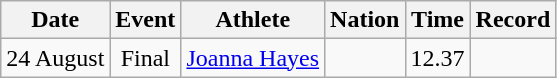<table class="wikitable sortable" style="text-align:center" style=text-align:center>
<tr>
<th>Date</th>
<th>Event</th>
<th>Athlete</th>
<th>Nation</th>
<th>Time</th>
<th>Record</th>
</tr>
<tr>
<td>24 August</td>
<td>Final</td>
<td align=left><a href='#'>Joanna Hayes</a></td>
<td align=left></td>
<td>12.37</td>
<td></td>
</tr>
</table>
